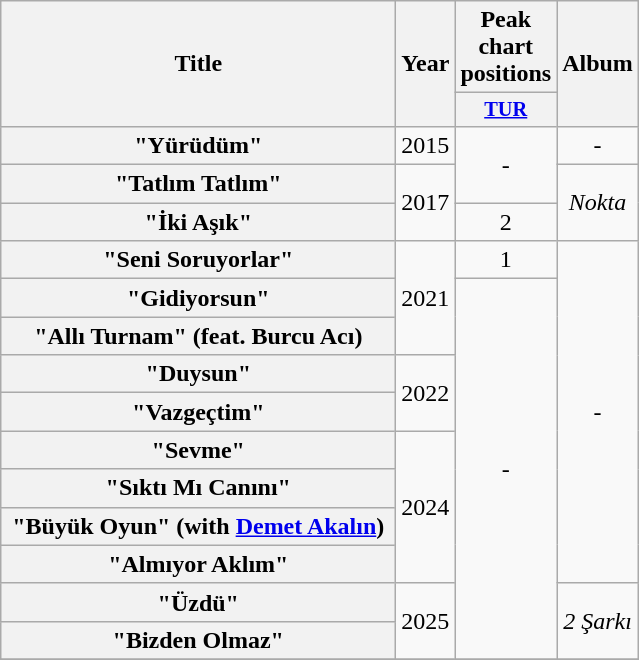<table class="wikitable plainrowheaders" style="text-align:center;">
<tr>
<th scope="col" rowspan="2" style="width:16em;">Title</th>
<th scope="col" rowspan="2" style="width:1em;">Year</th>
<th scope="col">Peak chart positions</th>
<th scope="col" rowspan="2">Album</th>
</tr>
<tr>
<th scope="col" style="width:3em;font-size:85%;"><a href='#'>TUR</a></th>
</tr>
<tr>
<th scope="row">"Yürüdüm"</th>
<td>2015</td>
<td rowspan=2>-</td>
<td>-</td>
</tr>
<tr>
<th scope="row">"Tatlım Tatlım"</th>
<td rowspan=2>2017</td>
<td rowspan=2><em>Nokta</em></td>
</tr>
<tr>
<th scope="row">"İki Aşık"</th>
<td>2</td>
</tr>
<tr>
<th scope="row">"Seni Soruyorlar"</th>
<td rowspan=3>2021</td>
<td>1</td>
<td rowspan=9>-</td>
</tr>
<tr>
<th scope="row">"Gidiyorsun"</th>
<td rowspan=10>-</td>
</tr>
<tr>
<th scope="row">"Allı Turnam" (feat. Burcu Acı)</th>
</tr>
<tr>
<th scope="row">"Duysun"</th>
<td rowspan=2>2022</td>
</tr>
<tr>
<th scope="row">"Vazgeçtim"</th>
</tr>
<tr>
<th scope="row">"Sevme"</th>
<td rowspan=4>2024</td>
</tr>
<tr>
<th scope="row">"Sıktı Mı Canını"</th>
</tr>
<tr>
<th scope="row">"Büyük Oyun" (with <a href='#'>Demet Akalın</a>)</th>
</tr>
<tr>
<th scope="row">"Almıyor Aklım"</th>
</tr>
<tr>
<th scope="row">"Üzdü"</th>
<td rowspan=2>2025</td>
<td rowspan=2><em>2 Şarkı</em></td>
</tr>
<tr>
<th scope="row">"Bizden Olmaz"</th>
</tr>
<tr>
</tr>
</table>
